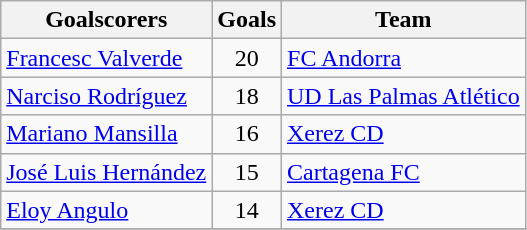<table class="wikitable sortable">
<tr>
<th>Goalscorers</th>
<th>Goals</th>
<th>Team</th>
</tr>
<tr>
<td> <a href='#'>Francesc Valverde</a></td>
<td style="text-align:center;">20</td>
<td><a href='#'>FC Andorra</a></td>
</tr>
<tr>
<td> <a href='#'>Narciso Rodríguez</a></td>
<td style="text-align:center;">18</td>
<td><a href='#'>UD Las Palmas Atlético</a></td>
</tr>
<tr>
<td> <a href='#'>Mariano Mansilla</a></td>
<td style="text-align:center;">16</td>
<td><a href='#'>Xerez CD</a></td>
</tr>
<tr>
<td> <a href='#'>José Luis Hernández</a></td>
<td style="text-align:center;">15</td>
<td><a href='#'>Cartagena FC</a></td>
</tr>
<tr>
<td> <a href='#'>Eloy Angulo</a></td>
<td style="text-align:center;">14</td>
<td><a href='#'>Xerez CD</a></td>
</tr>
<tr>
</tr>
</table>
